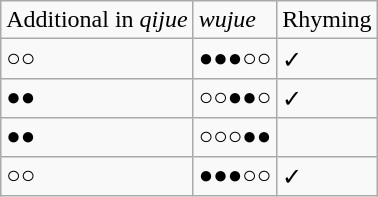<table class="wikitable">
<tr>
<td>Additional in <em>qijue</em></td>
<td><em>wujue</em></td>
<td>Rhyming</td>
</tr>
<tr>
<td>○○</td>
<td>●●●○○</td>
<td>✓</td>
</tr>
<tr>
<td>●●</td>
<td>○○●●○</td>
<td>✓</td>
</tr>
<tr>
<td>●●</td>
<td>○○○●●</td>
<td></td>
</tr>
<tr>
<td>○○</td>
<td>●●●○○</td>
<td>✓</td>
</tr>
</table>
